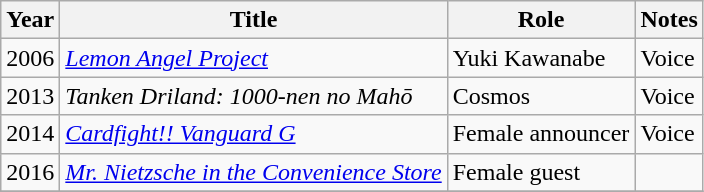<table class="wikitable sortable">
<tr>
<th>Year</th>
<th>Title</th>
<th>Role</th>
<th class="unsortable">Notes</th>
</tr>
<tr>
<td>2006</td>
<td><em><a href='#'>Lemon Angel Project</a></em></td>
<td>Yuki Kawanabe</td>
<td>Voice</td>
</tr>
<tr>
<td>2013</td>
<td><em>Tanken Driland: 1000-nen no Mahō</em></td>
<td>Cosmos</td>
<td>Voice</td>
</tr>
<tr>
<td>2014</td>
<td><em><a href='#'>Cardfight!! Vanguard G</a></em></td>
<td>Female announcer</td>
<td>Voice</td>
</tr>
<tr>
<td>2016</td>
<td><em><a href='#'>Mr. Nietzsche in the Convenience Store</a></em></td>
<td>Female guest</td>
<td></td>
</tr>
<tr>
</tr>
</table>
